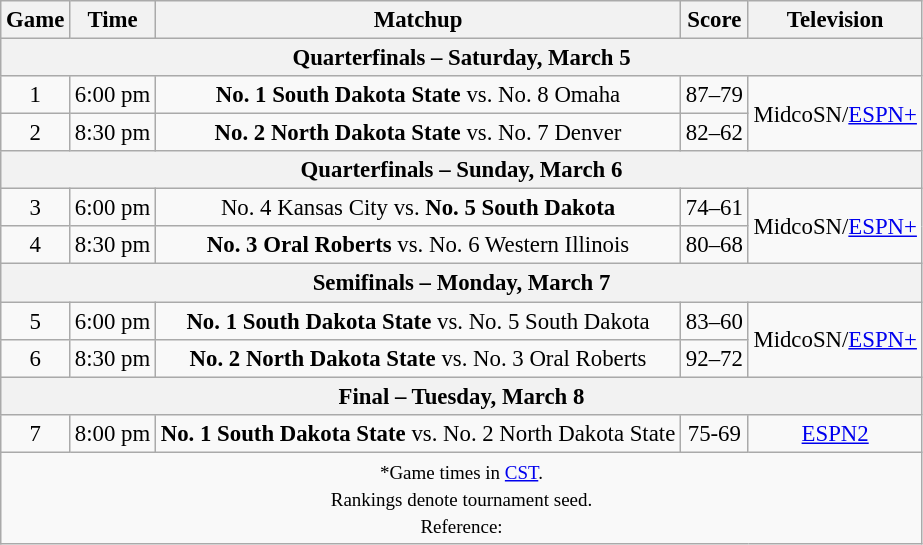<table class="wikitable" style="font-size: 95%;text-align:center">
<tr>
<th>Game</th>
<th>Time </th>
<th>Matchup</th>
<th>Score</th>
<th>Television</th>
</tr>
<tr>
<th colspan=5>Quarterfinals – Saturday, March 5</th>
</tr>
<tr>
<td>1</td>
<td>6:00 pm</td>
<td><strong>No. 1 South Dakota State</strong> vs. No. 8 Omaha</td>
<td>87–79</td>
<td rowspan=2>MidcoSN/<a href='#'>ESPN+</a></td>
</tr>
<tr>
<td>2</td>
<td>8:30 pm</td>
<td><strong>No. 2  North Dakota State</strong> vs. No. 7 Denver</td>
<td>82–62</td>
</tr>
<tr>
<th colspan=5>Quarterfinals – Sunday, March 6</th>
</tr>
<tr>
<td>3</td>
<td>6:00 pm</td>
<td>No. 4 Kansas City vs. <strong>No. 5 South Dakota</strong></td>
<td>74–61</td>
<td rowspan=2>MidcoSN/<a href='#'>ESPN+</a></td>
</tr>
<tr>
<td>4</td>
<td>8:30 pm</td>
<td><strong>No. 3 Oral Roberts</strong> vs. No. 6 Western Illinois</td>
<td>80–68</td>
</tr>
<tr>
<th colspan=5>Semifinals – Monday, March 7</th>
</tr>
<tr>
<td>5</td>
<td>6:00 pm</td>
<td><strong>No. 1 South Dakota State</strong> vs. No. 5 South Dakota</td>
<td>83–60</td>
<td rowspan=2>MidcoSN/<a href='#'>ESPN+</a></td>
</tr>
<tr>
<td>6</td>
<td>8:30 pm</td>
<td><strong>No. 2 North Dakota State</strong> vs. No. 3 Oral Roberts</td>
<td>92–72</td>
</tr>
<tr>
<th colspan=5>Final – Tuesday, March 8</th>
</tr>
<tr>
<td>7</td>
<td>8:00 pm</td>
<td><strong>No. 1 South Dakota State</strong> vs. No. 2 North Dakota State</td>
<td>75-69</td>
<td><a href='#'>ESPN2</a></td>
</tr>
<tr>
<td colspan=5><small>*Game times in <a href='#'>CST</a>.<br> Rankings denote tournament seed.<br>Reference:</small></td>
</tr>
</table>
